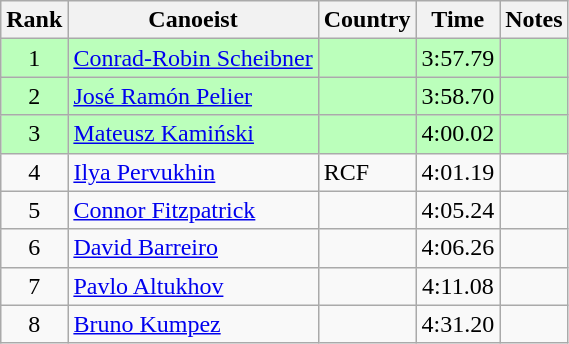<table class="wikitable" style="text-align:center">
<tr>
<th>Rank</th>
<th>Canoeist</th>
<th>Country</th>
<th>Time</th>
<th>Notes</th>
</tr>
<tr bgcolor=bbffbb>
<td>1</td>
<td align="left"><a href='#'>Conrad-Robin Scheibner</a></td>
<td align="left"></td>
<td>3:57.79</td>
<td></td>
</tr>
<tr bgcolor=bbffbb>
<td>2</td>
<td align="left"><a href='#'>José Ramón Pelier</a></td>
<td align="left"></td>
<td>3:58.70</td>
<td></td>
</tr>
<tr bgcolor=bbffbb>
<td>3</td>
<td align="left"><a href='#'>Mateusz Kamiński</a></td>
<td align="left"></td>
<td>4:00.02</td>
<td></td>
</tr>
<tr>
<td>4</td>
<td align="left"><a href='#'>Ilya Pervukhin</a></td>
<td align="left"> RCF</td>
<td>4:01.19</td>
<td></td>
</tr>
<tr>
<td>5</td>
<td align="left"><a href='#'>Connor Fitzpatrick</a></td>
<td align="left"></td>
<td>4:05.24</td>
<td></td>
</tr>
<tr>
<td>6</td>
<td align="left"><a href='#'>David Barreiro</a></td>
<td align="left"></td>
<td>4:06.26</td>
<td></td>
</tr>
<tr>
<td>7</td>
<td align="left"><a href='#'>Pavlo Altukhov</a></td>
<td align="left"></td>
<td>4:11.08</td>
<td></td>
</tr>
<tr>
<td>8</td>
<td align="left"><a href='#'>Bruno Kumpez</a></td>
<td align="left"></td>
<td>4:31.20</td>
<td></td>
</tr>
</table>
